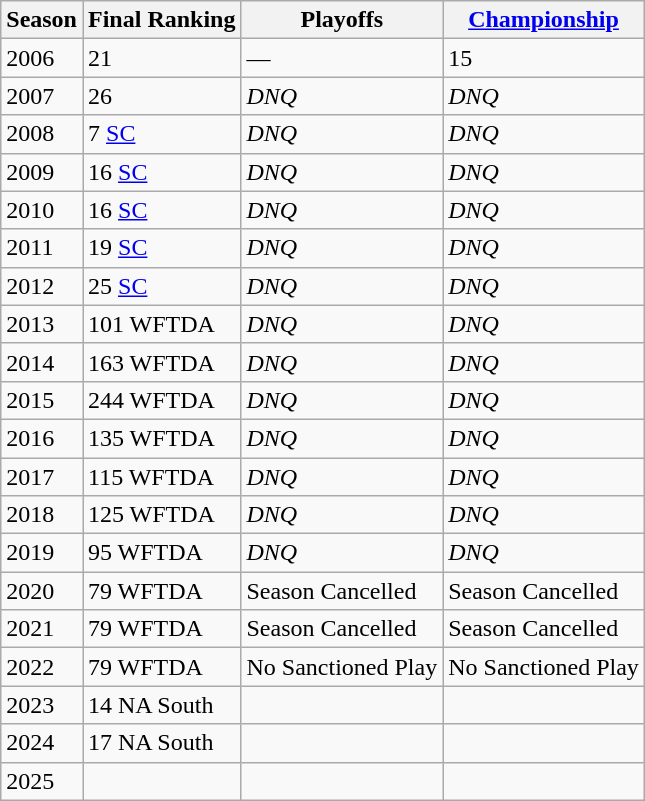<table class="wikitable sortable">
<tr>
<th>Season</th>
<th>Final Ranking</th>
<th>Playoffs</th>
<th><a href='#'>Championship</a></th>
</tr>
<tr>
<td>2006</td>
<td>21</td>
<td>—</td>
<td>15</td>
</tr>
<tr>
<td>2007</td>
<td>26</td>
<td><em>DNQ</em></td>
<td><em>DNQ</em></td>
</tr>
<tr>
<td>2008</td>
<td>7 <a href='#'>SC</a></td>
<td><em>DNQ</em></td>
<td><em>DNQ</em></td>
</tr>
<tr>
<td>2009</td>
<td>16 <a href='#'>SC</a></td>
<td><em>DNQ</em></td>
<td><em>DNQ</em></td>
</tr>
<tr>
<td>2010</td>
<td>16 <a href='#'>SC</a></td>
<td><em>DNQ</em></td>
<td><em>DNQ</em></td>
</tr>
<tr>
<td>2011</td>
<td>19 <a href='#'>SC</a></td>
<td><em>DNQ</em></td>
<td><em>DNQ</em></td>
</tr>
<tr>
<td>2012</td>
<td>25 <a href='#'>SC</a></td>
<td><em>DNQ</em></td>
<td><em>DNQ</em></td>
</tr>
<tr>
<td>2013</td>
<td>101 WFTDA</td>
<td><em>DNQ</em></td>
<td><em>DNQ</em></td>
</tr>
<tr>
<td>2014</td>
<td>163 WFTDA</td>
<td><em>DNQ</em></td>
<td><em>DNQ</em></td>
</tr>
<tr>
<td>2015</td>
<td>244 WFTDA</td>
<td><em>DNQ</em></td>
<td><em>DNQ</em></td>
</tr>
<tr>
<td>2016</td>
<td>135 WFTDA</td>
<td><em>DNQ</em></td>
<td><em>DNQ</em></td>
</tr>
<tr>
<td>2017</td>
<td>115 WFTDA</td>
<td><em>DNQ</em></td>
<td><em>DNQ</em></td>
</tr>
<tr>
<td>2018</td>
<td>125 WFTDA</td>
<td><em>DNQ</em></td>
<td><em>DNQ</em></td>
</tr>
<tr>
<td>2019</td>
<td>95 WFTDA </td>
<td><em>DNQ</em></td>
<td><em>DNQ</em></td>
</tr>
<tr>
<td>2020</td>
<td>79 WFTDA </td>
<td>Season Cancelled</td>
<td>Season Cancelled</td>
</tr>
<tr>
<td>2021</td>
<td>79 WFTDA </td>
<td>Season Cancelled</td>
<td>Season Cancelled</td>
</tr>
<tr>
<td>2022</td>
<td>79 WFTDA </td>
<td>No Sanctioned Play</td>
<td>No Sanctioned Play</td>
</tr>
<tr>
<td>2023</td>
<td>14 NA South </td>
<td></td>
<td></td>
</tr>
<tr>
<td>2024</td>
<td>17 NA South </td>
<td></td>
<td></td>
</tr>
<tr>
<td>2025</td>
<td></td>
<td></td>
<td></td>
</tr>
</table>
